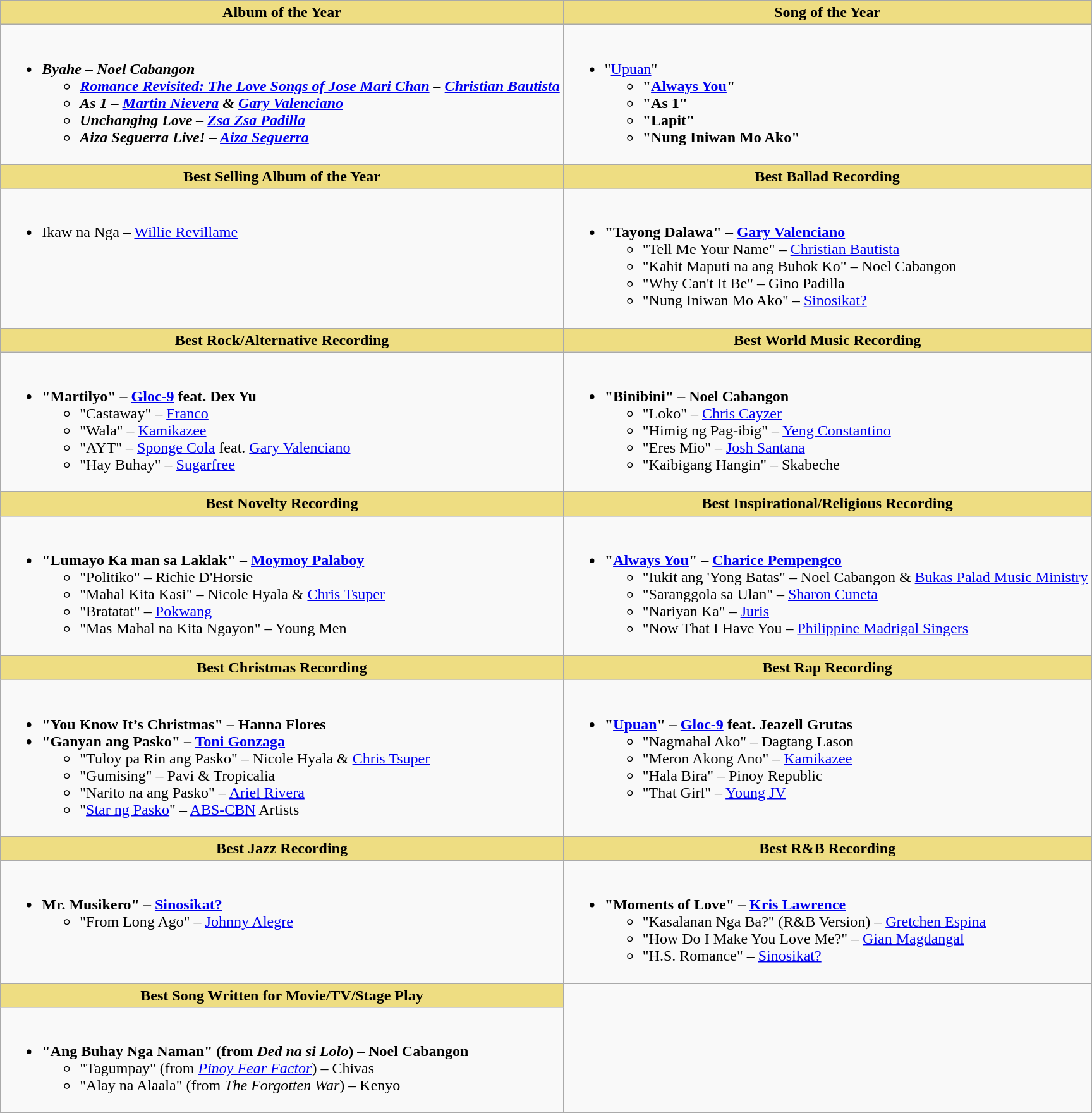<table class="wikitable">
<tr>
<th style="background:#EEDD82;" ! width:50%">Album of the Year</th>
<th style="background:#EEDD82;" ! width:50%">Song of the Year</th>
</tr>
<tr>
<td valign="top"><br><ul><li><strong><em>Byahe<em> – Noel Cabangon<strong><ul><li></em><a href='#'>Romance Revisited: The Love Songs of Jose Mari Chan</a><em> – <a href='#'>Christian Bautista</a></li><li></em>As 1<em> – <a href='#'>Martin Nievera</a> & <a href='#'>Gary Valenciano</a></li><li></em>Unchanging Love<em> – <a href='#'>Zsa Zsa Padilla</a></li><li></em>Aiza Seguerra Live!<em> – <a href='#'>Aiza Seguerra</a></li></ul></li></ul></td>
<td valign="top"><br><ul><li></strong>"<a href='#'>Upuan</a>"<strong><ul><li>"<a href='#'>Always You</a>"</li></ul><ul><li>"As 1"</li></ul><ul><li>"Lapit"</li></ul><ul><li>"Nung Iniwan Mo Ako"</li></ul></li></ul></td>
</tr>
<tr>
<th style="background:#EEDD82;" ! width:50%">Best Selling Album of the Year</th>
<th style="background:#EEDD82;" ! width:50%">Best Ballad Recording</th>
</tr>
<tr>
<td valign="top"><br><ul><li></em></strong>Ikaw na Nga</em> – <a href='#'>Willie Revillame</a></strong></li></ul></td>
<td valign="top"><br><ul><li><strong>"Tayong Dalawa" – <a href='#'>Gary Valenciano</a></strong><ul><li>"Tell Me Your Name" – <a href='#'>Christian Bautista</a></li><li>"Kahit Maputi na ang Buhok Ko" – Noel Cabangon</li><li>"Why Can't It Be" – Gino Padilla</li><li>"Nung Iniwan Mo Ako" –  <a href='#'>Sinosikat?</a></li></ul></li></ul></td>
</tr>
<tr>
<th style="background:#EEDD82;" ! width:50%">Best Rock/Alternative Recording</th>
<th style="background:#EEDD82;" ! width:50%">Best World Music Recording</th>
</tr>
<tr>
<td valign="top"><br><ul><li><strong>"Martilyo" – <a href='#'>Gloc-9</a> feat. Dex Yu</strong><ul><li>"Castaway" – <a href='#'>Franco</a></li><li>"Wala" – <a href='#'>Kamikazee</a></li><li>"AYT" – <a href='#'>Sponge Cola</a> feat. <a href='#'>Gary Valenciano</a></li><li>"Hay Buhay" – <a href='#'>Sugarfree</a></li></ul></li></ul></td>
<td valign="top"><br><ul><li><strong>"Binibini" – Noel Cabangon</strong><ul><li>"Loko" – <a href='#'>Chris Cayzer</a></li><li>"Himig ng Pag-ibig" – <a href='#'>Yeng Constantino</a></li><li>"Eres Mio" – <a href='#'>Josh Santana</a></li><li>"Kaibigang Hangin" – Skabeche</li></ul></li></ul></td>
</tr>
<tr>
<th style="background:#EEDD82;" ! width:50%">Best Novelty Recording</th>
<th style="background:#EEDD82;" ! width:50%">Best Inspirational/Religious Recording</th>
</tr>
<tr>
<td valign="top"><br><ul><li><strong>"Lumayo Ka man sa Laklak" – <a href='#'>Moymoy Palaboy</a></strong><ul><li>"Politiko" – Richie D'Horsie</li><li>"Mahal Kita Kasi" – Nicole Hyala & <a href='#'>Chris Tsuper</a></li><li>"Bratatat" – <a href='#'>Pokwang</a></li><li>"Mas Mahal na Kita Ngayon" – Young Men</li></ul></li></ul></td>
<td valign="top"><br><ul><li><strong>"<a href='#'>Always You</a>" – <a href='#'>Charice Pempengco</a></strong><ul><li>"Iukit ang 'Yong Batas" – Noel Cabangon & <a href='#'>Bukas Palad Music Ministry</a></li><li>"Saranggola sa Ulan" – <a href='#'>Sharon Cuneta</a></li><li>"Nariyan Ka" – <a href='#'>Juris</a></li><li>"Now That I Have You – <a href='#'>Philippine Madrigal Singers</a></li></ul></li></ul></td>
</tr>
<tr>
<th style="background:#EEDD82;" ! width:50%">Best Christmas Recording</th>
<th style="background:#EEDD82;" ! width:50%">Best Rap Recording</th>
</tr>
<tr>
<td valign="top"><br><ul><li><strong>"You Know It’s Christmas" – Hanna Flores</strong></li><li><strong>"Ganyan ang Pasko" – <a href='#'>Toni Gonzaga</a></strong><ul><li>"Tuloy pa Rin ang Pasko" – Nicole Hyala & <a href='#'>Chris Tsuper</a></li><li>"Gumising" – Pavi & Tropicalia</li><li>"Narito na ang Pasko" – <a href='#'>Ariel Rivera</a></li><li>"<a href='#'>Star ng Pasko</a>" – <a href='#'>ABS-CBN</a> Artists</li></ul></li></ul></td>
<td valign="top"><br><ul><li><strong>"<a href='#'>Upuan</a>" – <a href='#'>Gloc-9</a> feat. Jeazell Grutas</strong><ul><li>"Nagmahal Ako" – Dagtang Lason</li><li>"Meron Akong Ano" – <a href='#'>Kamikazee</a></li><li>"Hala Bira" – Pinoy Republic</li><li>"That Girl" – <a href='#'>Young JV</a></li></ul></li></ul></td>
</tr>
<tr>
<th style="background:#EEDD82;" ! width:50%">Best Jazz Recording</th>
<th style="background:#EEDD82;" ! width:50%">Best R&B Recording</th>
</tr>
<tr>
<td valign="top"><br><ul><li><strong>Mr. Musikero" – <a href='#'>Sinosikat?</a></strong><ul><li>"From Long Ago" – <a href='#'>Johnny Alegre</a></li></ul></li></ul></td>
<td valign="top"><br><ul><li><strong>"Moments of Love" – <a href='#'>Kris Lawrence</a></strong><ul><li>"Kasalanan Nga Ba?" (R&B Version) – <a href='#'>Gretchen Espina</a></li><li>"How Do I Make You Love Me?" – <a href='#'>Gian Magdangal</a></li><li>"H.S. Romance" – <a href='#'>Sinosikat?</a></li></ul></li></ul></td>
</tr>
<tr>
<th style="background:#EEDD82;" ! width:50%">Best Song Written for Movie/TV/Stage Play</th>
</tr>
<tr>
<td valign="top"><br><ul><li><strong>"Ang Buhay Nga Naman" (from <em>Ded na si Lolo</em>) – Noel Cabangon</strong><ul><li>"Tagumpay" (from <em><a href='#'>Pinoy Fear Factor</a></em>) – Chivas</li><li>"Alay na Alaala" (from <em>The Forgotten War</em>) – Kenyo</li></ul></li></ul></td>
</tr>
</table>
